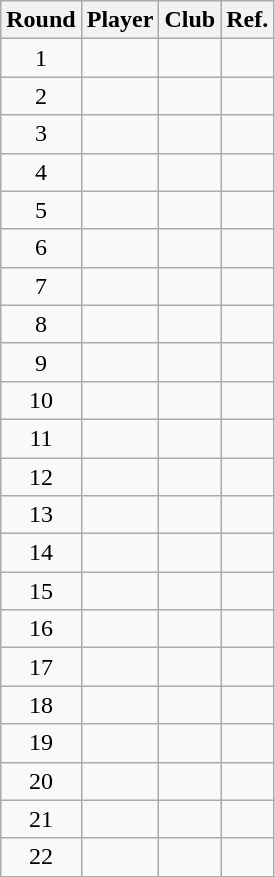<table class="wikitable sortable" style="text-align:center">
<tr>
<th>Round</th>
<th>Player</th>
<th>Club</th>
<th class="unsortable">Ref.</th>
</tr>
<tr>
<td>1</td>
<td></td>
<td></td>
<td></td>
</tr>
<tr>
<td>2</td>
<td></td>
<td></td>
<td></td>
</tr>
<tr>
<td>3</td>
<td></td>
<td></td>
<td></td>
</tr>
<tr>
<td>4</td>
<td></td>
<td></td>
<td></td>
</tr>
<tr>
<td>5</td>
<td><strong></strong></td>
<td><strong></strong></td>
<td></td>
</tr>
<tr>
<td>6</td>
<td></td>
<td></td>
<td></td>
</tr>
<tr>
<td>7</td>
<td></td>
<td></td>
<td></td>
</tr>
<tr>
<td>8</td>
<td></td>
<td></td>
<td></td>
</tr>
<tr>
<td>9</td>
<td></td>
<td></td>
<td></td>
</tr>
<tr>
<td>10</td>
<td></td>
<td></td>
<td></td>
</tr>
<tr>
<td>11</td>
<td></td>
<td></td>
<td></td>
</tr>
<tr>
<td>12</td>
<td></td>
<td></td>
<td></td>
</tr>
<tr>
<td>13</td>
<td></td>
<td></td>
<td></td>
</tr>
<tr>
<td>14</td>
<td></td>
<td></td>
<td></td>
</tr>
<tr>
<td>15</td>
<td></td>
<td></td>
<td></td>
</tr>
<tr>
<td>16</td>
<td></td>
<td></td>
<td></td>
</tr>
<tr>
<td>17</td>
<td></td>
<td></td>
<td></td>
</tr>
<tr>
<td>18</td>
<td></td>
<td></td>
<td></td>
</tr>
<tr>
<td>19</td>
<td></td>
<td></td>
<td></td>
</tr>
<tr>
<td>20</td>
<td></td>
<td></td>
<td></td>
</tr>
<tr>
<td>21</td>
<td></td>
<td></td>
<td></td>
</tr>
<tr>
<td>22</td>
<td></td>
<td></td>
<td></td>
</tr>
</table>
